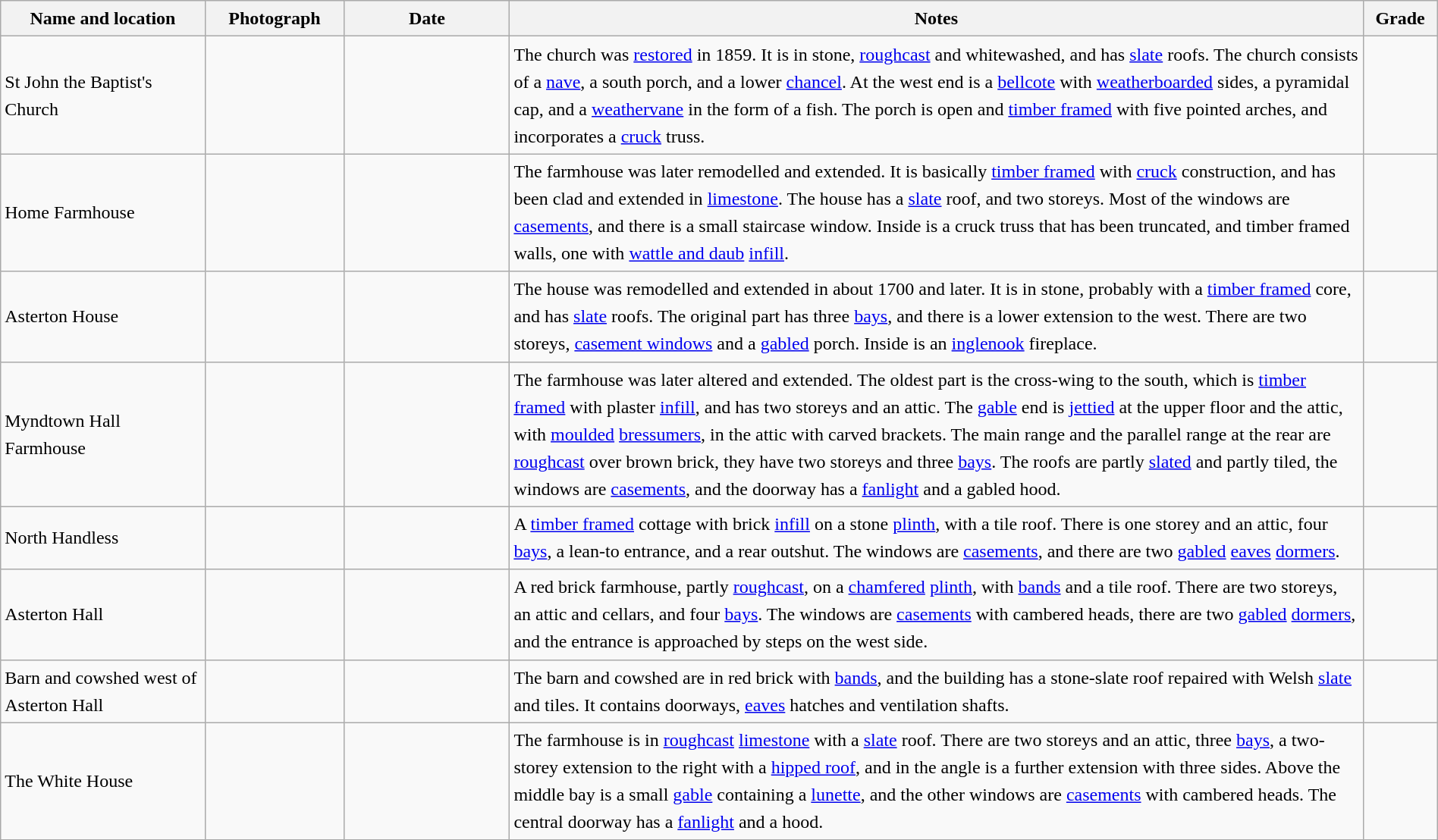<table class="wikitable sortable plainrowheaders" style="width:100%; border:0; text-align:left; line-height:150%;">
<tr>
<th scope="col"  style="width:150px">Name and location</th>
<th scope="col"  style="width:100px" class="unsortable">Photograph</th>
<th scope="col"  style="width:120px">Date</th>
<th scope="col"  style="width:650px" class="unsortable">Notes</th>
<th scope="col"  style="width:50px">Grade</th>
</tr>
<tr>
<td>St John the Baptist's Church<br><small></small></td>
<td></td>
<td align="center"></td>
<td>The church was <a href='#'>restored</a> in 1859.  It is in stone, <a href='#'>roughcast</a> and whitewashed, and has <a href='#'>slate</a> roofs.  The church consists of a <a href='#'>nave</a>, a south porch, and a lower <a href='#'>chancel</a>.  At the west end is a <a href='#'>bellcote</a> with <a href='#'>weatherboarded</a> sides, a pyramidal cap, and a <a href='#'>weathervane</a> in the form of a fish.  The porch is open and <a href='#'>timber framed</a> with five pointed arches, and incorporates a <a href='#'>cruck</a> truss.</td>
<td align="center" ></td>
</tr>
<tr>
<td>Home Farmhouse<br><small></small></td>
<td></td>
<td align="center"></td>
<td>The farmhouse was later remodelled and extended.  It is basically <a href='#'>timber framed</a> with <a href='#'>cruck</a> construction, and has been clad and extended in <a href='#'>limestone</a>.  The house has a <a href='#'>slate</a> roof, and two storeys.  Most of the windows are <a href='#'>casements</a>, and there is a small staircase window.  Inside is a cruck truss that has been truncated, and timber framed walls, one with <a href='#'>wattle and daub</a> <a href='#'>infill</a>.</td>
<td align="center" ></td>
</tr>
<tr>
<td>Asterton House<br><small></small></td>
<td></td>
<td align="center"></td>
<td>The  house was remodelled and extended in about 1700 and later.  It is in stone, probably with a <a href='#'>timber framed</a> core, and has <a href='#'>slate</a> roofs.  The original part has three <a href='#'>bays</a>, and there is a lower extension to the west.  There are two storeys, <a href='#'>casement windows</a> and a <a href='#'>gabled</a> porch.  Inside is an <a href='#'>inglenook</a> fireplace.</td>
<td align="center" ></td>
</tr>
<tr>
<td>Myndtown Hall Farmhouse<br><small></small></td>
<td></td>
<td align="center"></td>
<td>The farmhouse was later altered and extended.  The oldest part is the cross-wing to the south, which is <a href='#'>timber framed</a> with plaster <a href='#'>infill</a>, and has two storeys and an attic.  The <a href='#'>gable</a> end is <a href='#'>jettied</a> at the upper floor and the attic, with <a href='#'>moulded</a> <a href='#'>bressumers</a>, in the attic with carved brackets.  The main range and the parallel range at the rear are <a href='#'>roughcast</a> over brown brick, they have two storeys and three <a href='#'>bays</a>.  The roofs are partly <a href='#'>slated</a> and partly tiled, the windows are <a href='#'>casements</a>, and the doorway has a <a href='#'>fanlight</a> and a gabled hood.</td>
<td align="center" ></td>
</tr>
<tr>
<td>North Handless<br><small></small></td>
<td></td>
<td align="center"></td>
<td>A <a href='#'>timber framed</a> cottage with brick <a href='#'>infill</a> on a stone <a href='#'>plinth</a>, with a tile roof.  There is one storey and an attic, four <a href='#'>bays</a>, a lean-to entrance, and a rear outshut.  The windows are <a href='#'>casements</a>, and there are two <a href='#'>gabled</a> <a href='#'>eaves</a> <a href='#'>dormers</a>.</td>
<td align="center" ></td>
</tr>
<tr>
<td>Asterton Hall<br><small></small></td>
<td></td>
<td align="center"></td>
<td>A red brick farmhouse, partly <a href='#'>roughcast</a>, on a <a href='#'>chamfered</a> <a href='#'>plinth</a>, with <a href='#'>bands</a> and a tile roof.  There are two storeys, an attic and cellars, and four <a href='#'>bays</a>.  The windows are <a href='#'>casements</a> with cambered heads, there are two <a href='#'>gabled</a> <a href='#'>dormers</a>, and the entrance is approached by steps on the west side.</td>
<td align="center" ></td>
</tr>
<tr>
<td>Barn and cowshed west of Asterton Hall<br><small></small></td>
<td></td>
<td align="center"></td>
<td>The barn and cowshed are in red brick with <a href='#'>bands</a>, and the building has a stone-slate roof repaired with Welsh <a href='#'>slate</a> and tiles.  It contains doorways, <a href='#'>eaves</a> hatches and ventilation shafts.</td>
<td align="center" ></td>
</tr>
<tr>
<td>The White House<br><small></small></td>
<td></td>
<td align="center"></td>
<td>The farmhouse is in <a href='#'>roughcast</a> <a href='#'>limestone</a> with a <a href='#'>slate</a> roof.  There are two storeys and an attic, three <a href='#'>bays</a>, a two-storey extension to the right with a <a href='#'>hipped roof</a>, and in the angle is a further extension with three sides.  Above the middle bay is a small <a href='#'>gable</a> containing a <a href='#'>lunette</a>, and the other windows are <a href='#'>casements</a> with cambered heads.  The central doorway has a <a href='#'>fanlight</a> and a hood.</td>
<td align="center" ></td>
</tr>
<tr>
</tr>
</table>
